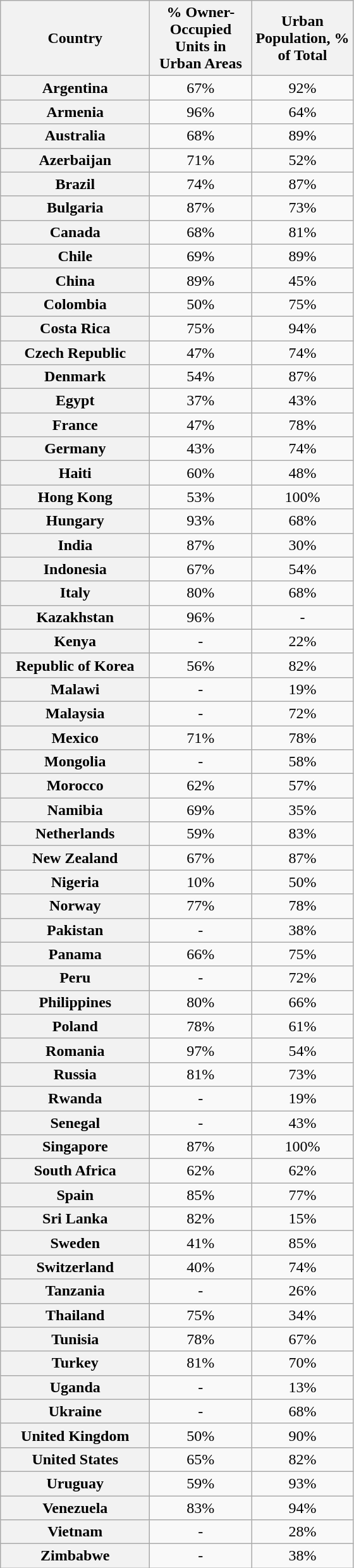<table class="wikitable sortable" style="text-align:center">
<tr>
<th scope="col" width="150">Country</th>
<th scope="col" width="100">% Owner-Occupied Units in Urban Areas</th>
<th scope="col" width="100">Urban Population, % of Total</th>
</tr>
<tr>
<th scope="row">Argentina</th>
<td>67%</td>
<td>92%</td>
</tr>
<tr>
<th scope="row">Armenia</th>
<td>96%</td>
<td>64%</td>
</tr>
<tr>
<th scope="row">Australia</th>
<td>68%</td>
<td>89%</td>
</tr>
<tr>
<th scope="row">Azerbaijan</th>
<td>71%</td>
<td>52%</td>
</tr>
<tr>
<th scope="row">Brazil</th>
<td>74%</td>
<td>87%</td>
</tr>
<tr>
<th scope="row">Bulgaria</th>
<td>87%</td>
<td>73%</td>
</tr>
<tr>
<th scope="row">Canada</th>
<td>68%</td>
<td>81%</td>
</tr>
<tr>
<th scope="row">Chile</th>
<td>69%</td>
<td>89%</td>
</tr>
<tr>
<th scope="row">China</th>
<td>89%</td>
<td>45%</td>
</tr>
<tr>
<th scope="row">Colombia</th>
<td>50%</td>
<td>75%</td>
</tr>
<tr>
<th scope="row">Costa Rica</th>
<td>75%</td>
<td>94%</td>
</tr>
<tr>
<th scope="row">Czech Republic</th>
<td>47%</td>
<td>74%</td>
</tr>
<tr>
<th scope="row">Denmark</th>
<td>54%</td>
<td>87%</td>
</tr>
<tr>
<th scope="row">Egypt</th>
<td>37%</td>
<td>43%</td>
</tr>
<tr>
<th scope="row">France</th>
<td>47%</td>
<td>78%</td>
</tr>
<tr>
<th scope="row">Germany</th>
<td>43%</td>
<td>74%</td>
</tr>
<tr>
<th scope="row">Haiti</th>
<td>60%</td>
<td>48%</td>
</tr>
<tr>
<th scope="row">Hong Kong</th>
<td>53%</td>
<td>100%</td>
</tr>
<tr>
<th scope="row">Hungary</th>
<td>93%</td>
<td>68%</td>
</tr>
<tr>
<th scope="row">India</th>
<td>87%</td>
<td>30%</td>
</tr>
<tr>
<th scope="row">Indonesia</th>
<td>67%</td>
<td>54%</td>
</tr>
<tr>
<th scope="row">Italy</th>
<td>80%</td>
<td>68%</td>
</tr>
<tr>
<th scope="row">Kazakhstan</th>
<td>96%</td>
<td>-</td>
</tr>
<tr>
<th scope="row">Kenya</th>
<td>-</td>
<td>22%</td>
</tr>
<tr>
<th scope="row">Republic of Korea</th>
<td>56%</td>
<td>82%</td>
</tr>
<tr>
<th scope="row">Malawi</th>
<td>-</td>
<td>19%</td>
</tr>
<tr>
<th scope="row">Malaysia</th>
<td>-</td>
<td>72%</td>
</tr>
<tr>
<th scope="row">Mexico</th>
<td>71%</td>
<td>78%</td>
</tr>
<tr>
<th scope="row">Mongolia</th>
<td>-</td>
<td>58%</td>
</tr>
<tr>
<th scope="row">Morocco</th>
<td>62%</td>
<td>57%</td>
</tr>
<tr>
<th scope="row">Namibia</th>
<td>69%</td>
<td>35%</td>
</tr>
<tr>
<th scope="row">Netherlands</th>
<td>59%</td>
<td>83%</td>
</tr>
<tr>
<th scope="row">New Zealand</th>
<td>67%</td>
<td>87%</td>
</tr>
<tr>
<th scope="row">Nigeria</th>
<td>10%</td>
<td>50%</td>
</tr>
<tr>
<th scope="row">Norway</th>
<td>77%</td>
<td>78%</td>
</tr>
<tr>
<th scope="row">Pakistan</th>
<td>-</td>
<td>38%</td>
</tr>
<tr>
<th scope="row">Panama</th>
<td>66%</td>
<td>75%</td>
</tr>
<tr>
<th scope="row">Peru</th>
<td>-</td>
<td>72%</td>
</tr>
<tr>
<th scope="row">Philippines</th>
<td>80%</td>
<td>66%</td>
</tr>
<tr>
<th scope="row">Poland</th>
<td>78%</td>
<td>61%</td>
</tr>
<tr>
<th scope="row">Romania</th>
<td>97%</td>
<td>54%</td>
</tr>
<tr>
<th scope="row">Russia</th>
<td>81%</td>
<td>73%</td>
</tr>
<tr>
<th scope="row">Rwanda</th>
<td>-</td>
<td>19%</td>
</tr>
<tr>
<th scope="row">Senegal</th>
<td>-</td>
<td>43%</td>
</tr>
<tr>
<th scope="row">Singapore</th>
<td>87%</td>
<td>100%</td>
</tr>
<tr>
<th scope="row">South Africa</th>
<td>62%</td>
<td>62%</td>
</tr>
<tr>
<th scope="row">Spain</th>
<td>85%</td>
<td>77%</td>
</tr>
<tr>
<th scope="row">Sri Lanka</th>
<td>82%</td>
<td>15%</td>
</tr>
<tr>
<th scope="row">Sweden</th>
<td>41%</td>
<td>85%</td>
</tr>
<tr>
<th scope="row">Switzerland</th>
<td>40%</td>
<td>74%</td>
</tr>
<tr>
<th scope="row">Tanzania</th>
<td>-</td>
<td>26%</td>
</tr>
<tr>
<th scope="row">Thailand</th>
<td>75%</td>
<td>34%</td>
</tr>
<tr>
<th scope="row">Tunisia</th>
<td>78%</td>
<td>67%</td>
</tr>
<tr>
<th scope="row">Turkey</th>
<td>81%</td>
<td>70%</td>
</tr>
<tr>
<th scope="row">Uganda</th>
<td>-</td>
<td>13%</td>
</tr>
<tr>
<th scope="row">Ukraine</th>
<td>-</td>
<td>68%</td>
</tr>
<tr>
<th scope="row">United Kingdom</th>
<td>50%</td>
<td>90%</td>
</tr>
<tr>
<th scope="row">United States</th>
<td>65%</td>
<td>82%</td>
</tr>
<tr>
<th scope="row">Uruguay</th>
<td>59%</td>
<td>93%</td>
</tr>
<tr>
<th scope="row">Venezuela</th>
<td>83%</td>
<td>94%</td>
</tr>
<tr>
<th scope="row">Vietnam</th>
<td>-</td>
<td>28%</td>
</tr>
<tr>
<th scope="row">Zimbabwe</th>
<td>-</td>
<td>38%</td>
</tr>
</table>
